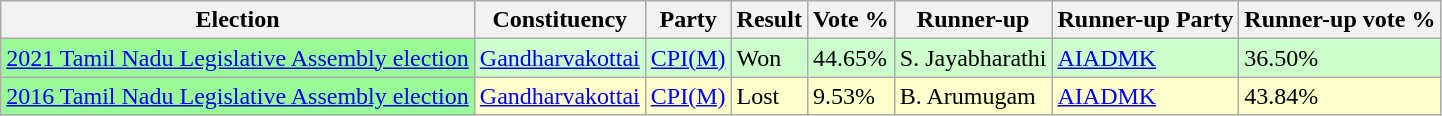<table class="wikitable">
<tr>
<th>Election</th>
<th>Constituency</th>
<th>Party</th>
<th>Result</th>
<th>Vote %</th>
<th>Runner-up</th>
<th>Runner-up Party</th>
<th>Runner-up vote %</th>
</tr>
<tr style="background:#cfc;">
<td bgcolor=#98FB98><a href='#'>2021 Tamil Nadu Legislative Assembly election</a></td>
<td><a href='#'>Gandharvakottai</a></td>
<td><a href='#'>CPI(M)</a></td>
<td>Won</td>
<td>44.65%</td>
<td>S. Jayabharathi</td>
<td><a href='#'>AIADMK</a></td>
<td>36.50%</td>
</tr>
<tr style="background:#ffc;">
<td bgcolor=#98FB98><a href='#'>2016 Tamil Nadu Legislative Assembly election</a></td>
<td><a href='#'>Gandharvakottai</a></td>
<td><a href='#'>CPI(M)</a></td>
<td>Lost</td>
<td>9.53%</td>
<td>B. Arumugam</td>
<td><a href='#'>AIADMK</a></td>
<td>43.84%</td>
</tr>
</table>
